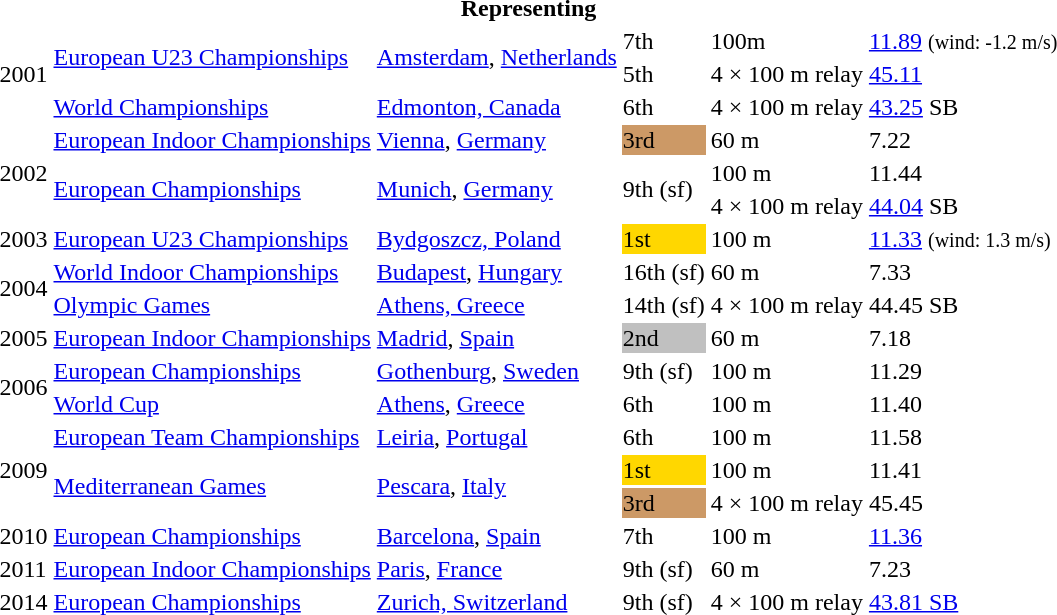<table>
<tr>
<th colspan="6">Representing </th>
</tr>
<tr>
<td rowspan=3>2001</td>
<td rowspan=2><a href='#'>European U23 Championships</a></td>
<td rowspan=2><a href='#'>Amsterdam</a>, <a href='#'>Netherlands</a></td>
<td>7th</td>
<td>100m</td>
<td><a href='#'>11.89</a> <small>(wind: -1.2 m/s)</small></td>
</tr>
<tr>
<td>5th</td>
<td>4 × 100 m relay</td>
<td><a href='#'>45.11</a></td>
</tr>
<tr>
<td><a href='#'>World Championships</a></td>
<td><a href='#'>Edmonton, Canada</a></td>
<td>6th</td>
<td>4 × 100 m relay</td>
<td><a href='#'>43.25</a> SB</td>
</tr>
<tr>
<td rowspan=3>2002</td>
<td><a href='#'>European Indoor Championships</a></td>
<td><a href='#'>Vienna</a>, <a href='#'>Germany</a></td>
<td bgcolor="cc9966">3rd</td>
<td>60 m</td>
<td>7.22</td>
</tr>
<tr>
<td rowspan=2><a href='#'>European Championships</a></td>
<td rowspan=2><a href='#'>Munich</a>, <a href='#'>Germany</a></td>
<td rowspan=2>9th (sf)</td>
<td>100 m</td>
<td>11.44</td>
</tr>
<tr>
<td>4 × 100 m relay</td>
<td><a href='#'>44.04</a> SB</td>
</tr>
<tr>
<td>2003</td>
<td><a href='#'>European U23 Championships</a></td>
<td><a href='#'>Bydgoszcz, Poland</a></td>
<td bgcolor=gold>1st</td>
<td>100 m</td>
<td><a href='#'>11.33</a> <small>(wind: 1.3 m/s)</small></td>
</tr>
<tr>
<td rowspan=2>2004</td>
<td><a href='#'>World Indoor Championships</a></td>
<td><a href='#'>Budapest</a>, <a href='#'>Hungary</a></td>
<td>16th (sf)</td>
<td>60 m</td>
<td>7.33</td>
</tr>
<tr>
<td><a href='#'>Olympic Games</a></td>
<td><a href='#'>Athens, Greece</a></td>
<td>14th (sf)</td>
<td>4 × 100 m  relay</td>
<td>44.45 SB</td>
</tr>
<tr>
<td>2005</td>
<td><a href='#'>European Indoor Championships</a></td>
<td><a href='#'>Madrid</a>, <a href='#'>Spain</a></td>
<td bgcolor=silver>2nd</td>
<td>60 m</td>
<td>7.18</td>
</tr>
<tr>
<td rowspan=2>2006</td>
<td><a href='#'>European Championships</a></td>
<td><a href='#'>Gothenburg</a>, <a href='#'>Sweden</a></td>
<td>9th (sf)</td>
<td>100 m</td>
<td>11.29</td>
</tr>
<tr>
<td><a href='#'>World Cup</a></td>
<td><a href='#'>Athens</a>, <a href='#'>Greece</a></td>
<td>6th</td>
<td>100 m</td>
<td>11.40</td>
</tr>
<tr>
<td rowspan=3>2009</td>
<td><a href='#'>European Team Championships</a></td>
<td><a href='#'>Leiria</a>, <a href='#'>Portugal</a></td>
<td>6th</td>
<td>100 m</td>
<td>11.58</td>
</tr>
<tr>
<td rowspan=2><a href='#'>Mediterranean Games</a></td>
<td rowspan=2><a href='#'>Pescara</a>, <a href='#'>Italy</a></td>
<td bgcolor=gold>1st</td>
<td>100 m</td>
<td>11.41</td>
</tr>
<tr>
<td bgcolor="cc9966">3rd</td>
<td>4 × 100 m  relay</td>
<td>45.45</td>
</tr>
<tr>
<td>2010</td>
<td><a href='#'>European Championships</a></td>
<td><a href='#'>Barcelona</a>, <a href='#'>Spain</a></td>
<td>7th</td>
<td>100 m</td>
<td><a href='#'>11.36</a></td>
</tr>
<tr>
<td>2011</td>
<td><a href='#'>European Indoor Championships</a></td>
<td><a href='#'>Paris</a>, <a href='#'>France</a></td>
<td>9th (sf)</td>
<td>60 m</td>
<td>7.23</td>
</tr>
<tr>
<td>2014</td>
<td><a href='#'>European Championships</a></td>
<td><a href='#'>Zurich, Switzerland</a></td>
<td>9th (sf)</td>
<td>4 × 100 m relay</td>
<td><a href='#'>43.81 SB</a></td>
</tr>
<tr>
</tr>
</table>
